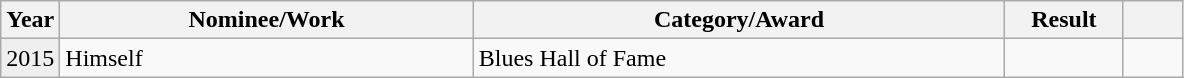<table class="wikitable">
<tr>
<th width=5%>Year</th>
<th width=35%>Nominee/Work</th>
<th width=45%>Category/Award</th>
<th width=10%>Result</th>
<th width=5%></th>
</tr>
<tr>
<td bgcolor="#efefef">2015</td>
<td>Himself</td>
<td>Blues Hall of Fame</td>
<td></td>
<td style="text-align:center;"></td>
</tr>
</table>
